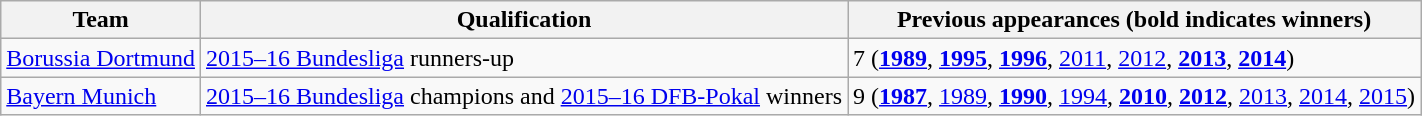<table class="wikitable">
<tr>
<th>Team</th>
<th>Qualification</th>
<th>Previous appearances (bold indicates winners)</th>
</tr>
<tr>
<td><a href='#'>Borussia Dortmund</a></td>
<td><a href='#'>2015–16 Bundesliga</a> runners-up</td>
<td>7 (<strong><a href='#'>1989</a></strong>, <strong><a href='#'>1995</a></strong>, <strong><a href='#'>1996</a></strong>, <a href='#'>2011</a>, <a href='#'>2012</a>, <strong><a href='#'>2013</a></strong>, <strong><a href='#'>2014</a></strong>)</td>
</tr>
<tr>
<td><a href='#'>Bayern Munich</a></td>
<td><a href='#'>2015–16 Bundesliga</a> champions and <a href='#'>2015–16 DFB-Pokal</a> winners</td>
<td>9 (<strong><a href='#'>1987</a></strong>, <a href='#'>1989</a>, <strong><a href='#'>1990</a></strong>, <a href='#'>1994</a>, <strong><a href='#'>2010</a></strong>, <strong><a href='#'>2012</a></strong>, <a href='#'>2013</a>, <a href='#'>2014</a>, <a href='#'>2015</a>)</td>
</tr>
</table>
